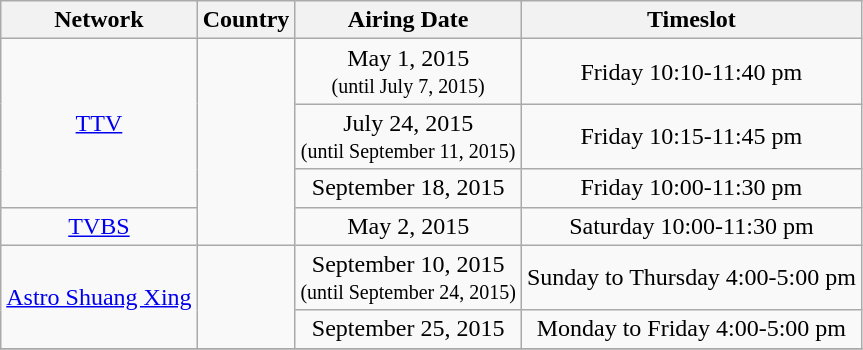<table class="wikitable"  style="text-align:center">
<tr>
<th>Network</th>
<th>Country</th>
<th>Airing Date</th>
<th>Timeslot</th>
</tr>
<tr>
<td rowspan=3><a href='#'>TTV</a></td>
<td rowspan=4></td>
<td>May 1, 2015<br><small>(until July 7, 2015)</small></td>
<td>Friday 10:10-11:40 pm</td>
</tr>
<tr>
<td>July 24, 2015<br><small>(until September 11, 2015)</small></td>
<td>Friday 10:15-11:45 pm</td>
</tr>
<tr>
<td>September 18, 2015</td>
<td>Friday 10:00-11:30 pm</td>
</tr>
<tr>
<td><a href='#'>TVBS</a></td>
<td>May 2, 2015</td>
<td>Saturday 10:00-11:30 pm</td>
</tr>
<tr>
<td rowspan=2><a href='#'>Astro Shuang Xing</a></td>
<td rowspan=2></td>
<td>September 10, 2015<br><small>(until September 24, 2015)</small></td>
<td>Sunday to Thursday 4:00-5:00 pm</td>
</tr>
<tr>
<td>September 25, 2015</td>
<td>Monday to Friday 4:00-5:00 pm</td>
</tr>
<tr>
</tr>
</table>
